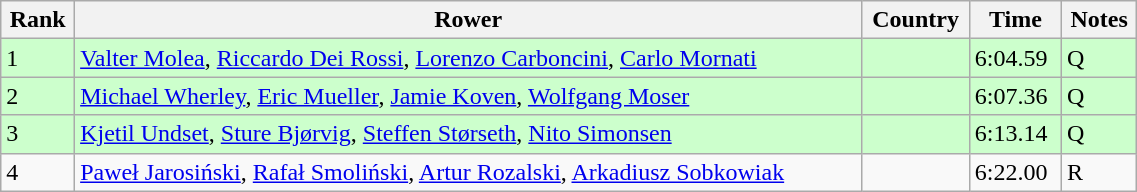<table class="wikitable sortable" width=60%>
<tr>
<th>Rank</th>
<th>Rower</th>
<th>Country</th>
<th>Time</th>
<th>Notes</th>
</tr>
<tr bgcolor=ccffcc>
<td>1</td>
<td><a href='#'>Valter Molea</a>, <a href='#'>Riccardo Dei Rossi</a>, <a href='#'>Lorenzo Carboncini</a>, <a href='#'>Carlo Mornati</a></td>
<td></td>
<td>6:04.59</td>
<td>Q</td>
</tr>
<tr bgcolor=ccffcc>
<td>2</td>
<td><a href='#'>Michael Wherley</a>, <a href='#'>Eric Mueller</a>, <a href='#'>Jamie Koven</a>, <a href='#'>Wolfgang Moser</a></td>
<td></td>
<td>6:07.36</td>
<td>Q</td>
</tr>
<tr bgcolor=ccffcc>
<td>3</td>
<td><a href='#'>Kjetil Undset</a>, <a href='#'>Sture Bjørvig</a>, <a href='#'>Steffen Størseth</a>, <a href='#'>Nito Simonsen</a></td>
<td></td>
<td>6:13.14</td>
<td>Q</td>
</tr>
<tr>
<td>4</td>
<td><a href='#'>Paweł Jarosiński</a>, <a href='#'>Rafał Smoliński</a>, <a href='#'>Artur Rozalski</a>, <a href='#'>Arkadiusz Sobkowiak</a></td>
<td></td>
<td>6:22.00</td>
<td>R</td>
</tr>
</table>
